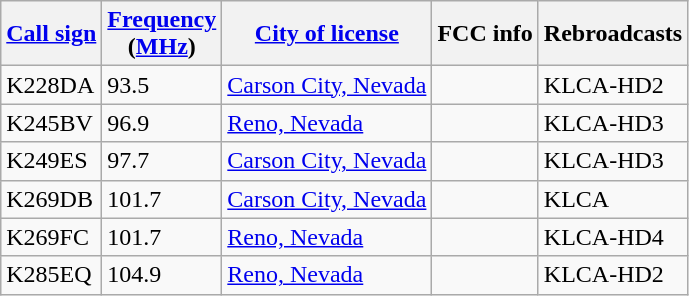<table class="wikitable sortable">
<tr>
<th><a href='#'>Call sign</a></th>
<th data-sort-type="number"><a href='#'>Frequency</a><br>(<a href='#'>MHz</a>)</th>
<th><a href='#'>City of license</a></th>
<th class="unsortable">FCC info</th>
<th>Rebroadcasts</th>
</tr>
<tr>
<td>K228DA</td>
<td>93.5</td>
<td><a href='#'>Carson City, Nevada</a></td>
<td></td>
<td>KLCA-HD2</td>
</tr>
<tr>
<td>K245BV</td>
<td>96.9</td>
<td><a href='#'>Reno, Nevada</a></td>
<td></td>
<td>KLCA-HD3</td>
</tr>
<tr>
<td>K249ES</td>
<td>97.7</td>
<td><a href='#'>Carson City, Nevada</a></td>
<td></td>
<td>KLCA-HD3</td>
</tr>
<tr>
<td>K269DB</td>
<td>101.7</td>
<td><a href='#'>Carson City, Nevada</a></td>
<td></td>
<td>KLCA</td>
</tr>
<tr>
<td>K269FC</td>
<td>101.7</td>
<td><a href='#'>Reno, Nevada</a></td>
<td></td>
<td>KLCA-HD4</td>
</tr>
<tr>
<td>K285EQ</td>
<td>104.9</td>
<td><a href='#'>Reno, Nevada</a></td>
<td></td>
<td>KLCA-HD2</td>
</tr>
</table>
